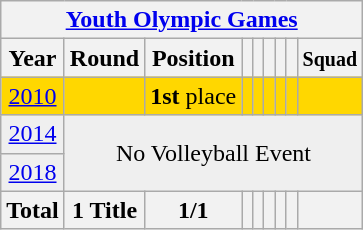<table class="wikitable" style="text-align: center;">
<tr>
<th colspan=9><a href='#'>Youth Olympic Games</a></th>
</tr>
<tr>
<th>Year</th>
<th>Round</th>
<th>Position</th>
<th></th>
<th></th>
<th></th>
<th></th>
<th></th>
<th><small>Squad</small></th>
</tr>
<tr bgcolor=gold>
<td> <a href='#'>2010</a></td>
<td></td>
<td><strong>1st</strong> place</td>
<td></td>
<td></td>
<td></td>
<td></td>
<td></td>
<td></td>
</tr>
<tr bgcolor="efefef">
<td> <a href='#'>2014</a></td>
<td colspan=8 rowspan=2 align=center>No Volleyball Event</td>
</tr>
<tr bgcolor="efefef">
<td> <a href='#'>2018</a></td>
</tr>
<tr>
<th>Total</th>
<th>1 Title</th>
<th>1/1</th>
<th></th>
<th></th>
<th></th>
<th></th>
<th></th>
<th></th>
</tr>
</table>
